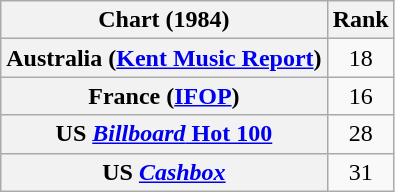<table class="wikitable sortable plainrowheaders" style="text-align:center">
<tr>
<th>Chart (1984)</th>
<th>Rank</th>
</tr>
<tr>
<th scope="row">Australia (<a href='#'>Kent Music Report</a>)</th>
<td>18</td>
</tr>
<tr>
<th scope="row">France (<a href='#'>IFOP</a>)</th>
<td>16</td>
</tr>
<tr>
<th scope="row">US <a href='#'><em>Billboard</em> Hot 100</a></th>
<td>28</td>
</tr>
<tr>
<th scope="row">US <em><a href='#'>Cashbox</a></em></th>
<td>31</td>
</tr>
</table>
